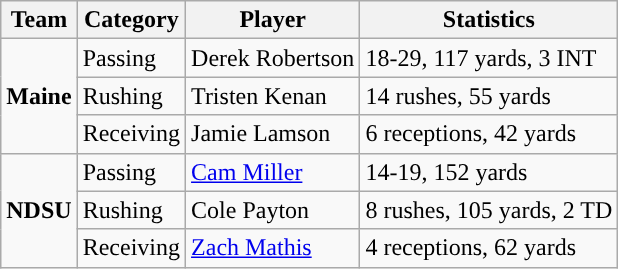<table class="wikitable" style="float: left;">
<tr>
<th>Team</th>
<th>Category</th>
<th>Player</th>
<th>Statistics</th>
</tr>
<tr>
<td rowspan=3><strong>Maine</strong></td>
<td>Passing</td>
<td>Derek Robertson</td>
<td>18-29, 117 yards, 3 INT</td>
</tr>
<tr>
<td>Rushing</td>
<td>Tristen Kenan</td>
<td>14 rushes, 55 yards</td>
</tr>
<tr>
<td>Receiving</td>
<td>Jamie Lamson</td>
<td>6 receptions, 42 yards</td>
</tr>
<tr>
<td rowspan=3><strong>NDSU</strong></td>
<td>Passing</td>
<td><a href='#'>Cam Miller</a></td>
<td>14-19, 152 yards</td>
</tr>
<tr>
<td>Rushing</td>
<td>Cole Payton</td>
<td>8 rushes, 105 yards, 2 TD</td>
</tr>
<tr>
<td>Receiving</td>
<td><a href='#'>Zach Mathis</a></td>
<td>4 receptions, 62 yards</td>
</tr>
</table>
